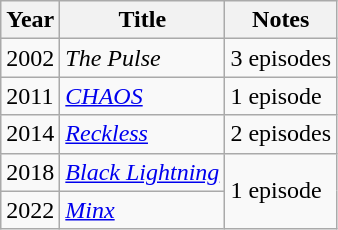<table class="wikitable">
<tr>
<th>Year</th>
<th>Title</th>
<th>Notes</th>
</tr>
<tr>
<td>2002</td>
<td><em>The Pulse</em></td>
<td>3 episodes</td>
</tr>
<tr>
<td>2011</td>
<td><em><a href='#'>CHAOS</a></em></td>
<td>1 episode</td>
</tr>
<tr>
<td>2014</td>
<td><em><a href='#'>Reckless</a></em></td>
<td>2 episodes</td>
</tr>
<tr>
<td>2018</td>
<td><em><a href='#'>Black Lightning</a></em></td>
<td rowspan=2>1 episode</td>
</tr>
<tr>
<td>2022</td>
<td><em><a href='#'>Minx</a></em></td>
</tr>
</table>
